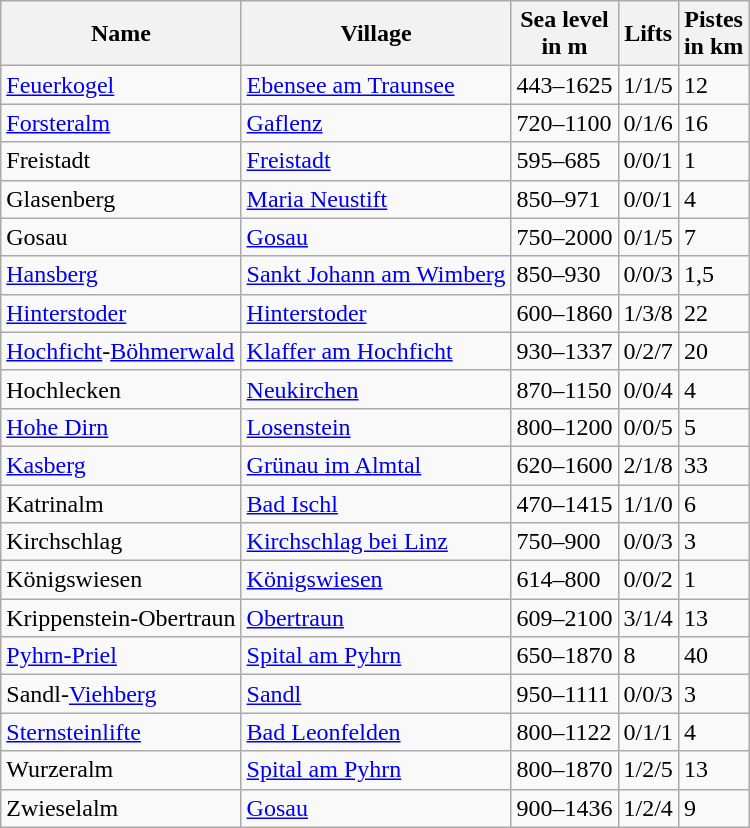<table class="wikitable sortable zebra">
<tr>
<th>Name</th>
<th>Village</th>
<th>Sea level<br>in m</th>
<th>Lifts</th>
<th>Pistes<br>in km</th>
</tr>
<tr>
<td><a href='#'>Feuerkogel</a></td>
<td><a href='#'>Ebensee am Traunsee</a></td>
<td>443–1625</td>
<td>1/1/5</td>
<td>12</td>
</tr>
<tr>
<td><a href='#'>Forsteralm</a></td>
<td><a href='#'>Gaflenz</a></td>
<td>720–1100</td>
<td>0/1/6</td>
<td>16</td>
</tr>
<tr>
<td>Freistadt</td>
<td><a href='#'>Freistadt</a></td>
<td>595–685</td>
<td>0/0/1</td>
<td>1</td>
</tr>
<tr>
<td>Glasenberg</td>
<td><a href='#'>Maria Neustift</a></td>
<td>850–971</td>
<td>0/0/1</td>
<td>4</td>
</tr>
<tr>
<td>Gosau</td>
<td><a href='#'>Gosau</a></td>
<td>750–2000</td>
<td>0/1/5</td>
<td>7</td>
</tr>
<tr>
<td><a href='#'>Hansberg</a></td>
<td><a href='#'>Sankt Johann am Wimberg</a></td>
<td>850–930</td>
<td>0/0/3</td>
<td>1,5</td>
</tr>
<tr>
<td><a href='#'>Hinterstoder</a></td>
<td><a href='#'>Hinterstoder</a></td>
<td>600–1860</td>
<td>1/3/8</td>
<td>22</td>
</tr>
<tr>
<td><a href='#'>Hochficht</a>-<a href='#'>Böhmerwald</a></td>
<td><a href='#'>Klaffer am Hochficht</a></td>
<td>930–1337</td>
<td>0/2/7</td>
<td>20</td>
</tr>
<tr>
<td>Hochlecken</td>
<td><a href='#'>Neukirchen</a></td>
<td>870–1150</td>
<td>0/0/4</td>
<td>4</td>
</tr>
<tr>
<td><a href='#'>Hohe Dirn</a></td>
<td><a href='#'>Losenstein</a></td>
<td>800–1200</td>
<td>0/0/5</td>
<td>5</td>
</tr>
<tr>
<td><a href='#'>Kasberg</a></td>
<td><a href='#'>Grünau im Almtal</a></td>
<td>620–1600</td>
<td>2/1/8</td>
<td>33</td>
</tr>
<tr>
<td>Katrinalm</td>
<td><a href='#'>Bad Ischl</a></td>
<td>470–1415</td>
<td>1/1/0</td>
<td>6</td>
</tr>
<tr>
<td>Kirchschlag</td>
<td><a href='#'>Kirchschlag bei Linz</a></td>
<td>750–900</td>
<td>0/0/3</td>
<td>3</td>
</tr>
<tr>
<td>Königswiesen</td>
<td><a href='#'>Königswiesen</a></td>
<td>614–800</td>
<td>0/0/2</td>
<td>1</td>
</tr>
<tr>
<td>Krippenstein-Obertraun</td>
<td><a href='#'>Obertraun</a></td>
<td>609–2100</td>
<td>3/1/4</td>
<td>13</td>
</tr>
<tr>
<td><a href='#'>Pyhrn-Priel</a></td>
<td><a href='#'>Spital am Pyhrn</a></td>
<td>650–1870</td>
<td>8</td>
<td>40</td>
</tr>
<tr>
<td>Sandl-<a href='#'>Viehberg</a></td>
<td><a href='#'>Sandl</a></td>
<td>950–1111</td>
<td>0/0/3</td>
<td>3</td>
</tr>
<tr>
<td><a href='#'>Sternsteinlifte</a></td>
<td><a href='#'>Bad Leonfelden</a></td>
<td>800–1122</td>
<td>0/1/1</td>
<td>4</td>
</tr>
<tr>
<td>Wurzeralm</td>
<td><a href='#'>Spital am Pyhrn</a></td>
<td>800–1870</td>
<td>1/2/5</td>
<td>13</td>
</tr>
<tr>
<td>Zwieselalm</td>
<td><a href='#'>Gosau</a></td>
<td>900–1436</td>
<td>1/2/4</td>
<td>9</td>
</tr>
</table>
